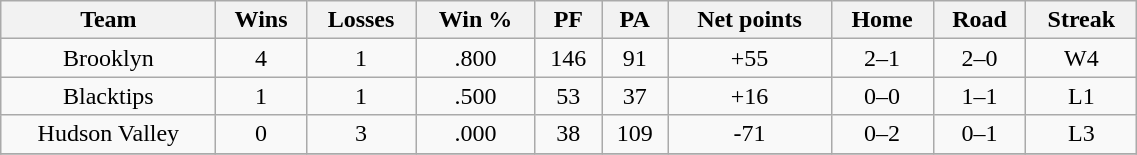<table class="wikitable sortable" style="width: 60%; text-align:center">
<tr>
<th>Team</th>
<th>Wins</th>
<th>Losses</th>
<th>Win %</th>
<th>PF</th>
<th>PA</th>
<th>Net points</th>
<th>Home</th>
<th>Road</th>
<th>Streak</th>
</tr>
<tr>
<td>Brooklyn</td>
<td>4</td>
<td>1</td>
<td>.800</td>
<td>146</td>
<td>91</td>
<td>+55</td>
<td>2–1</td>
<td>2–0</td>
<td>W4</td>
</tr>
<tr>
<td>Blacktips</td>
<td>1</td>
<td>1</td>
<td>.500</td>
<td>53</td>
<td>37</td>
<td>+16</td>
<td>0–0</td>
<td>1–1</td>
<td>L1</td>
</tr>
<tr>
<td>Hudson Valley</td>
<td>0</td>
<td>3</td>
<td>.000</td>
<td>38</td>
<td>109</td>
<td>-71</td>
<td>0–2</td>
<td>0–1</td>
<td>L3</td>
</tr>
<tr>
</tr>
</table>
